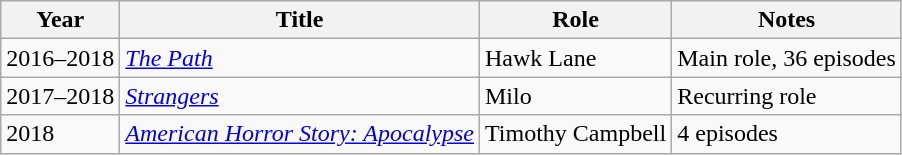<table class="wikitable">
<tr>
<th>Year</th>
<th>Title</th>
<th>Role</th>
<th class="unsortable">Notes</th>
</tr>
<tr>
<td>2016–2018</td>
<td><em><a href='#'>The Path</a></em></td>
<td>Hawk Lane</td>
<td>Main role, 36 episodes</td>
</tr>
<tr>
<td>2017–2018</td>
<td><em><a href='#'>Strangers</a></em></td>
<td>Milo</td>
<td>Recurring role</td>
</tr>
<tr>
<td>2018</td>
<td><em><a href='#'>American Horror Story: Apocalypse</a></em></td>
<td>Timothy Campbell</td>
<td>4 episodes</td>
</tr>
</table>
